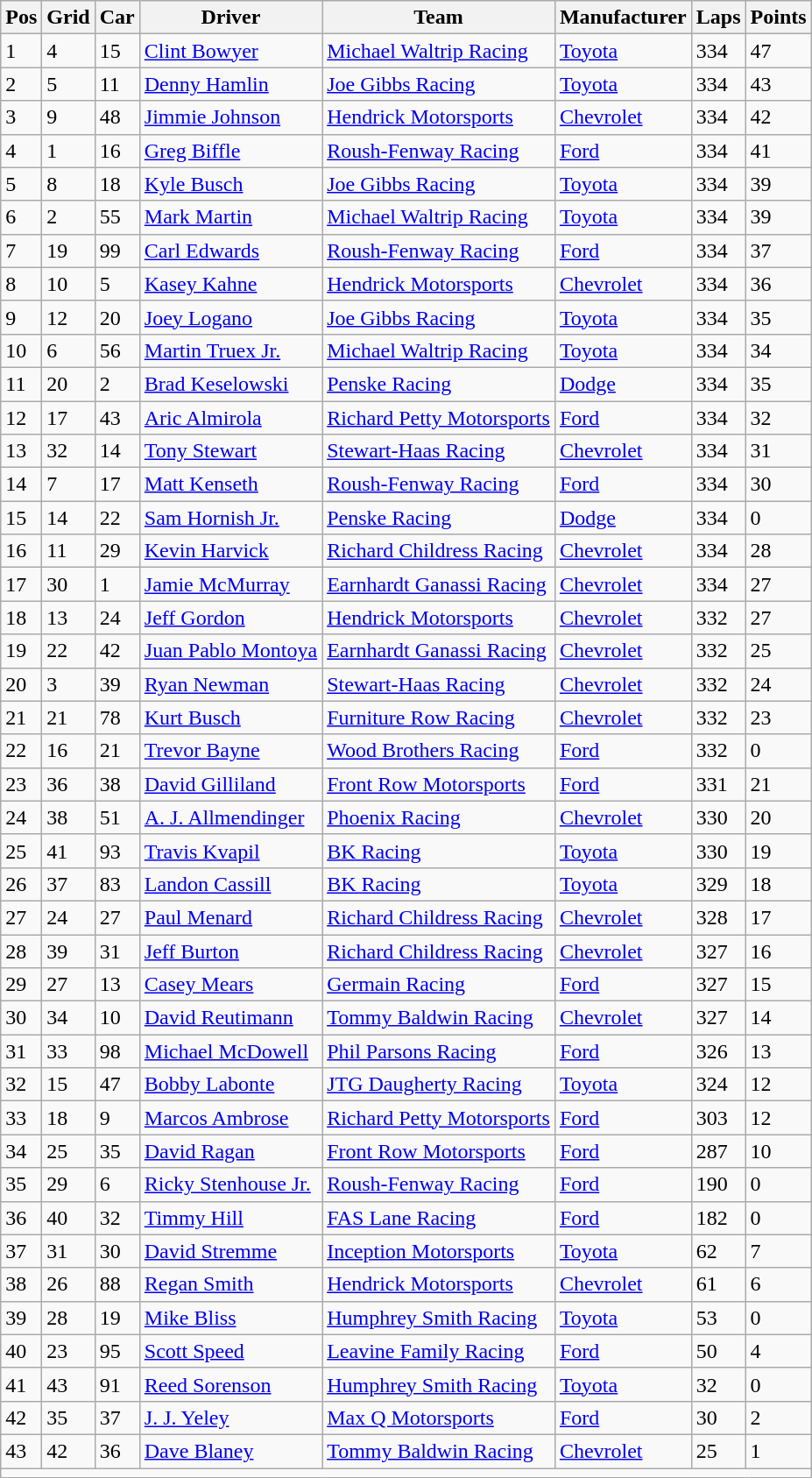<table class="wikitable">
<tr>
<th>Pos</th>
<th>Grid</th>
<th>Car</th>
<th>Driver</th>
<th>Team</th>
<th>Manufacturer</th>
<th>Laps</th>
<th>Points</th>
</tr>
<tr>
<td>1</td>
<td>4</td>
<td>15</td>
<td><a href='#'>Clint Bowyer</a></td>
<td><a href='#'>Michael Waltrip Racing</a></td>
<td><a href='#'>Toyota</a></td>
<td>334</td>
<td>47</td>
</tr>
<tr>
<td>2</td>
<td>5</td>
<td>11</td>
<td><a href='#'>Denny Hamlin</a></td>
<td><a href='#'>Joe Gibbs Racing</a></td>
<td><a href='#'>Toyota</a></td>
<td>334</td>
<td>43</td>
</tr>
<tr>
<td>3</td>
<td>9</td>
<td>48</td>
<td><a href='#'>Jimmie Johnson</a></td>
<td><a href='#'>Hendrick Motorsports</a></td>
<td><a href='#'>Chevrolet</a></td>
<td>334</td>
<td>42</td>
</tr>
<tr>
<td>4</td>
<td>1</td>
<td>16</td>
<td><a href='#'>Greg Biffle</a></td>
<td><a href='#'>Roush-Fenway Racing</a></td>
<td><a href='#'>Ford</a></td>
<td>334</td>
<td>41</td>
</tr>
<tr>
<td>5</td>
<td>8</td>
<td>18</td>
<td><a href='#'>Kyle Busch</a></td>
<td><a href='#'>Joe Gibbs Racing</a></td>
<td><a href='#'>Toyota</a></td>
<td>334</td>
<td>39</td>
</tr>
<tr>
<td>6</td>
<td>2</td>
<td>55</td>
<td><a href='#'>Mark Martin</a></td>
<td><a href='#'>Michael Waltrip Racing</a></td>
<td><a href='#'>Toyota</a></td>
<td>334</td>
<td>39</td>
</tr>
<tr>
<td>7</td>
<td>19</td>
<td>99</td>
<td><a href='#'>Carl Edwards</a></td>
<td><a href='#'>Roush-Fenway Racing</a></td>
<td><a href='#'>Ford</a></td>
<td>334</td>
<td>37</td>
</tr>
<tr>
<td>8</td>
<td>10</td>
<td>5</td>
<td><a href='#'>Kasey Kahne</a></td>
<td><a href='#'>Hendrick Motorsports</a></td>
<td><a href='#'>Chevrolet</a></td>
<td>334</td>
<td>36</td>
</tr>
<tr>
<td>9</td>
<td>12</td>
<td>20</td>
<td><a href='#'>Joey Logano</a></td>
<td><a href='#'>Joe Gibbs Racing</a></td>
<td><a href='#'>Toyota</a></td>
<td>334</td>
<td>35</td>
</tr>
<tr>
<td>10</td>
<td>6</td>
<td>56</td>
<td><a href='#'>Martin Truex Jr.</a></td>
<td><a href='#'>Michael Waltrip Racing</a></td>
<td><a href='#'>Toyota</a></td>
<td>334</td>
<td>34</td>
</tr>
<tr>
<td>11</td>
<td>20</td>
<td>2</td>
<td><a href='#'>Brad Keselowski</a></td>
<td><a href='#'>Penske Racing</a></td>
<td><a href='#'>Dodge</a></td>
<td>334</td>
<td>35</td>
</tr>
<tr>
<td>12</td>
<td>17</td>
<td>43</td>
<td><a href='#'>Aric Almirola</a></td>
<td><a href='#'>Richard Petty Motorsports</a></td>
<td><a href='#'>Ford</a></td>
<td>334</td>
<td>32</td>
</tr>
<tr>
<td>13</td>
<td>32</td>
<td>14</td>
<td><a href='#'>Tony Stewart</a></td>
<td><a href='#'>Stewart-Haas Racing</a></td>
<td><a href='#'>Chevrolet</a></td>
<td>334</td>
<td>31</td>
</tr>
<tr>
<td>14</td>
<td>7</td>
<td>17</td>
<td><a href='#'>Matt Kenseth</a></td>
<td><a href='#'>Roush-Fenway Racing</a></td>
<td><a href='#'>Ford</a></td>
<td>334</td>
<td>30</td>
</tr>
<tr>
<td>15</td>
<td>14</td>
<td>22</td>
<td><a href='#'>Sam Hornish Jr.</a></td>
<td><a href='#'>Penske Racing</a></td>
<td><a href='#'>Dodge</a></td>
<td>334</td>
<td>0</td>
</tr>
<tr>
<td>16</td>
<td>11</td>
<td>29</td>
<td><a href='#'>Kevin Harvick</a></td>
<td><a href='#'>Richard Childress Racing</a></td>
<td><a href='#'>Chevrolet</a></td>
<td>334</td>
<td>28</td>
</tr>
<tr>
<td>17</td>
<td>30</td>
<td>1</td>
<td><a href='#'>Jamie McMurray</a></td>
<td><a href='#'>Earnhardt Ganassi Racing</a></td>
<td><a href='#'>Chevrolet</a></td>
<td>334</td>
<td>27</td>
</tr>
<tr>
<td>18</td>
<td>13</td>
<td>24</td>
<td><a href='#'>Jeff Gordon</a></td>
<td><a href='#'>Hendrick Motorsports</a></td>
<td><a href='#'>Chevrolet</a></td>
<td>332</td>
<td>27</td>
</tr>
<tr>
<td>19</td>
<td>22</td>
<td>42</td>
<td><a href='#'>Juan Pablo Montoya</a></td>
<td><a href='#'>Earnhardt Ganassi Racing</a></td>
<td><a href='#'>Chevrolet</a></td>
<td>332</td>
<td>25</td>
</tr>
<tr>
<td>20</td>
<td>3</td>
<td>39</td>
<td><a href='#'>Ryan Newman</a></td>
<td><a href='#'>Stewart-Haas Racing</a></td>
<td><a href='#'>Chevrolet</a></td>
<td>332</td>
<td>24</td>
</tr>
<tr>
<td>21</td>
<td>21</td>
<td>78</td>
<td><a href='#'>Kurt Busch</a></td>
<td><a href='#'>Furniture Row Racing</a></td>
<td><a href='#'>Chevrolet</a></td>
<td>332</td>
<td>23</td>
</tr>
<tr>
<td>22</td>
<td>16</td>
<td>21</td>
<td><a href='#'>Trevor Bayne</a></td>
<td><a href='#'>Wood Brothers Racing</a></td>
<td><a href='#'>Ford</a></td>
<td>332</td>
<td>0</td>
</tr>
<tr>
<td>23</td>
<td>36</td>
<td>38</td>
<td><a href='#'>David Gilliland</a></td>
<td><a href='#'>Front Row Motorsports</a></td>
<td><a href='#'>Ford</a></td>
<td>331</td>
<td>21</td>
</tr>
<tr>
<td>24</td>
<td>38</td>
<td>51</td>
<td><a href='#'>A. J. Allmendinger</a></td>
<td><a href='#'>Phoenix Racing</a></td>
<td><a href='#'>Chevrolet</a></td>
<td>330</td>
<td>20</td>
</tr>
<tr>
<td>25</td>
<td>41</td>
<td>93</td>
<td><a href='#'>Travis Kvapil</a></td>
<td><a href='#'>BK Racing</a></td>
<td><a href='#'>Toyota</a></td>
<td>330</td>
<td>19</td>
</tr>
<tr>
<td>26</td>
<td>37</td>
<td>83</td>
<td><a href='#'>Landon Cassill</a></td>
<td><a href='#'>BK Racing</a></td>
<td><a href='#'>Toyota</a></td>
<td>329</td>
<td>18</td>
</tr>
<tr>
<td>27</td>
<td>24</td>
<td>27</td>
<td><a href='#'>Paul Menard</a></td>
<td><a href='#'>Richard Childress Racing</a></td>
<td><a href='#'>Chevrolet</a></td>
<td>328</td>
<td>17</td>
</tr>
<tr>
<td>28</td>
<td>39</td>
<td>31</td>
<td><a href='#'>Jeff Burton</a></td>
<td><a href='#'>Richard Childress Racing</a></td>
<td><a href='#'>Chevrolet</a></td>
<td>327</td>
<td>16</td>
</tr>
<tr>
<td>29</td>
<td>27</td>
<td>13</td>
<td><a href='#'>Casey Mears</a></td>
<td><a href='#'>Germain Racing</a></td>
<td><a href='#'>Ford</a></td>
<td>327</td>
<td>15</td>
</tr>
<tr>
<td>30</td>
<td>34</td>
<td>10</td>
<td><a href='#'>David Reutimann</a></td>
<td><a href='#'>Tommy Baldwin Racing</a></td>
<td><a href='#'>Chevrolet</a></td>
<td>327</td>
<td>14</td>
</tr>
<tr>
<td>31</td>
<td>33</td>
<td>98</td>
<td><a href='#'>Michael McDowell</a></td>
<td><a href='#'>Phil Parsons Racing</a></td>
<td><a href='#'>Ford</a></td>
<td>326</td>
<td>13</td>
</tr>
<tr>
<td>32</td>
<td>15</td>
<td>47</td>
<td><a href='#'>Bobby Labonte</a></td>
<td><a href='#'>JTG Daugherty Racing</a></td>
<td><a href='#'>Toyota</a></td>
<td>324</td>
<td>12</td>
</tr>
<tr>
<td>33</td>
<td>18</td>
<td>9</td>
<td><a href='#'>Marcos Ambrose</a></td>
<td><a href='#'>Richard Petty Motorsports</a></td>
<td><a href='#'>Ford</a></td>
<td>303</td>
<td>12</td>
</tr>
<tr>
<td>34</td>
<td>25</td>
<td>35</td>
<td><a href='#'>David Ragan</a></td>
<td><a href='#'>Front Row Motorsports</a></td>
<td><a href='#'>Ford</a></td>
<td>287</td>
<td>10</td>
</tr>
<tr>
<td>35</td>
<td>29</td>
<td>6</td>
<td><a href='#'>Ricky Stenhouse Jr.</a></td>
<td><a href='#'>Roush-Fenway Racing</a></td>
<td><a href='#'>Ford</a></td>
<td>190</td>
<td>0</td>
</tr>
<tr>
<td>36</td>
<td>40</td>
<td>32</td>
<td><a href='#'>Timmy Hill</a></td>
<td><a href='#'>FAS Lane Racing</a></td>
<td><a href='#'>Ford</a></td>
<td>182</td>
<td>0</td>
</tr>
<tr>
<td>37</td>
<td>31</td>
<td>30</td>
<td><a href='#'>David Stremme</a></td>
<td><a href='#'>Inception Motorsports</a></td>
<td><a href='#'>Toyota</a></td>
<td>62</td>
<td>7</td>
</tr>
<tr>
<td>38</td>
<td>26</td>
<td>88</td>
<td><a href='#'>Regan Smith</a></td>
<td><a href='#'>Hendrick Motorsports</a></td>
<td><a href='#'>Chevrolet</a></td>
<td>61</td>
<td>6</td>
</tr>
<tr>
<td>39</td>
<td>28</td>
<td>19</td>
<td><a href='#'>Mike Bliss</a></td>
<td><a href='#'>Humphrey Smith Racing</a></td>
<td><a href='#'>Toyota</a></td>
<td>53</td>
<td>0</td>
</tr>
<tr>
<td>40</td>
<td>23</td>
<td>95</td>
<td><a href='#'>Scott Speed</a></td>
<td><a href='#'>Leavine Family Racing</a></td>
<td><a href='#'>Ford</a></td>
<td>50</td>
<td>4</td>
</tr>
<tr>
<td>41</td>
<td>43</td>
<td>91</td>
<td><a href='#'>Reed Sorenson</a></td>
<td><a href='#'>Humphrey Smith Racing</a></td>
<td><a href='#'>Toyota</a></td>
<td>32</td>
<td>0</td>
</tr>
<tr>
<td>42</td>
<td>35</td>
<td>37</td>
<td><a href='#'>J. J. Yeley</a></td>
<td><a href='#'>Max Q Motorsports</a></td>
<td><a href='#'>Ford</a></td>
<td>30</td>
<td>2</td>
</tr>
<tr>
<td>43</td>
<td>42</td>
<td>36</td>
<td><a href='#'>Dave Blaney</a></td>
<td><a href='#'>Tommy Baldwin Racing</a></td>
<td><a href='#'>Chevrolet</a></td>
<td>25</td>
<td>1</td>
</tr>
<tr class="sortbottom">
<td colspan="9"></td>
</tr>
</table>
